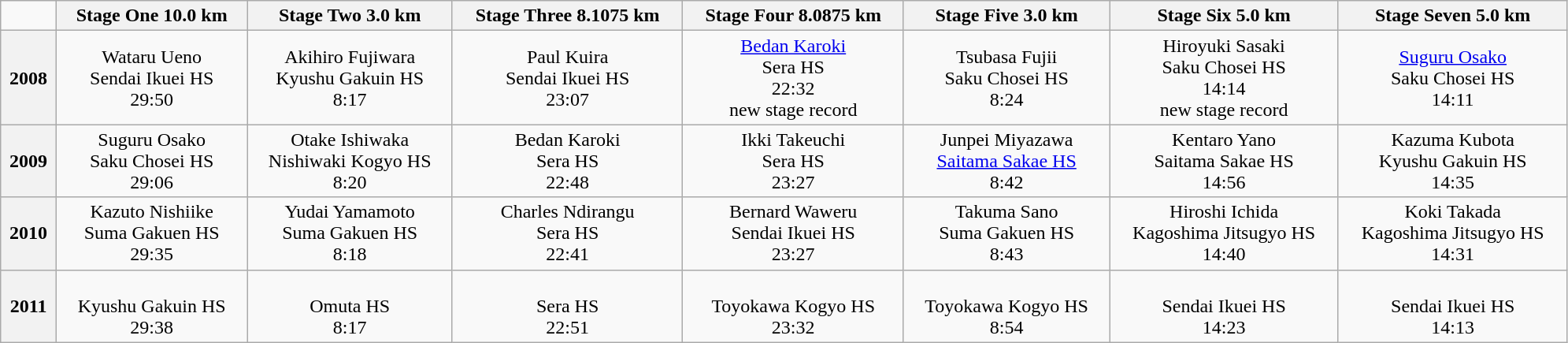<table class="wikitable" style="text-align:center; width:105%;">
<tr>
<td></td>
<th scope="col">Stage One 10.0 km</th>
<th scope="col">Stage Two 3.0 km</th>
<th scope="col">Stage Three 8.1075 km</th>
<th scope="col">Stage Four 8.0875 km</th>
<th scope="col">Stage Five 3.0 km</th>
<th scope="col">Stage Six 5.0 km</th>
<th scope="col">Stage Seven 5.0 km</th>
</tr>
<tr>
<th scope="row">2008</th>
<td>Wataru Ueno<br>Sendai Ikuei HS<br>
29:50</td>
<td>Akihiro Fujiwara<br>Kyushu Gakuin HS<br>
8:17</td>
<td>Paul Kuira<br>Sendai Ikuei HS<br>
23:07</td>
<td><a href='#'>Bedan Karoki</a><br>Sera HS<br>
22:32<br>
new stage record</td>
<td>Tsubasa Fujii<br>Saku Chosei HS<br>
8:24</td>
<td>Hiroyuki Sasaki<br>Saku Chosei HS<br>
14:14<br>new stage record</td>
<td><a href='#'>Suguru Osako</a><br>Saku Chosei HS<br>
14:11</td>
</tr>
<tr>
<th scope="row">2009</th>
<td>Suguru Osako<br>Saku Chosei HS<br>
29:06</td>
<td>Otake Ishiwaka<br>Nishiwaki Kogyo HS<br>
8:20</td>
<td>Bedan Karoki<br>Sera HS<br>
22:48</td>
<td>Ikki Takeuchi<br>Sera HS<br>
23:27</td>
<td>Junpei Miyazawa<br><a href='#'>Saitama Sakae HS</a><br>
8:42</td>
<td>Kentaro Yano<br>Saitama Sakae HS<br>
14:56</td>
<td>Kazuma Kubota<br>Kyushu Gakuin HS<br>
14:35</td>
</tr>
<tr>
<th scope="row">2010</th>
<td>Kazuto Nishiike<br>Suma Gakuen HS<br>
29:35</td>
<td>Yudai Yamamoto<br>Suma Gakuen HS<br>
8:18</td>
<td>Charles Ndirangu<br>Sera HS<br>
22:41</td>
<td>Bernard Waweru<br>Sendai Ikuei HS<br>
23:27</td>
<td>Takuma Sano<br>Suma Gakuen HS<br>
8:43</td>
<td>Hiroshi Ichida<br>Kagoshima Jitsugyo HS<br>
14:40</td>
<td>Koki Takada<br>Kagoshima Jitsugyo  HS<br>
14:31</td>
</tr>
<tr>
<th scope="row">2011</th>
<td><br>Kyushu Gakuin   HS<br>
29:38</td>
<td><br>Omuta HS<br>
8:17</td>
<td><br>Sera  HS<br>
22:51</td>
<td><br>Toyokawa Kogyo HS<br>
23:32</td>
<td><br>Toyokawa Kogyo  HS<br>
8:54</td>
<td><br>Sendai Ikuei HS<br>
14:23</td>
<td><br>Sendai Ikuei HS<br>
14:13</td>
</tr>
</table>
